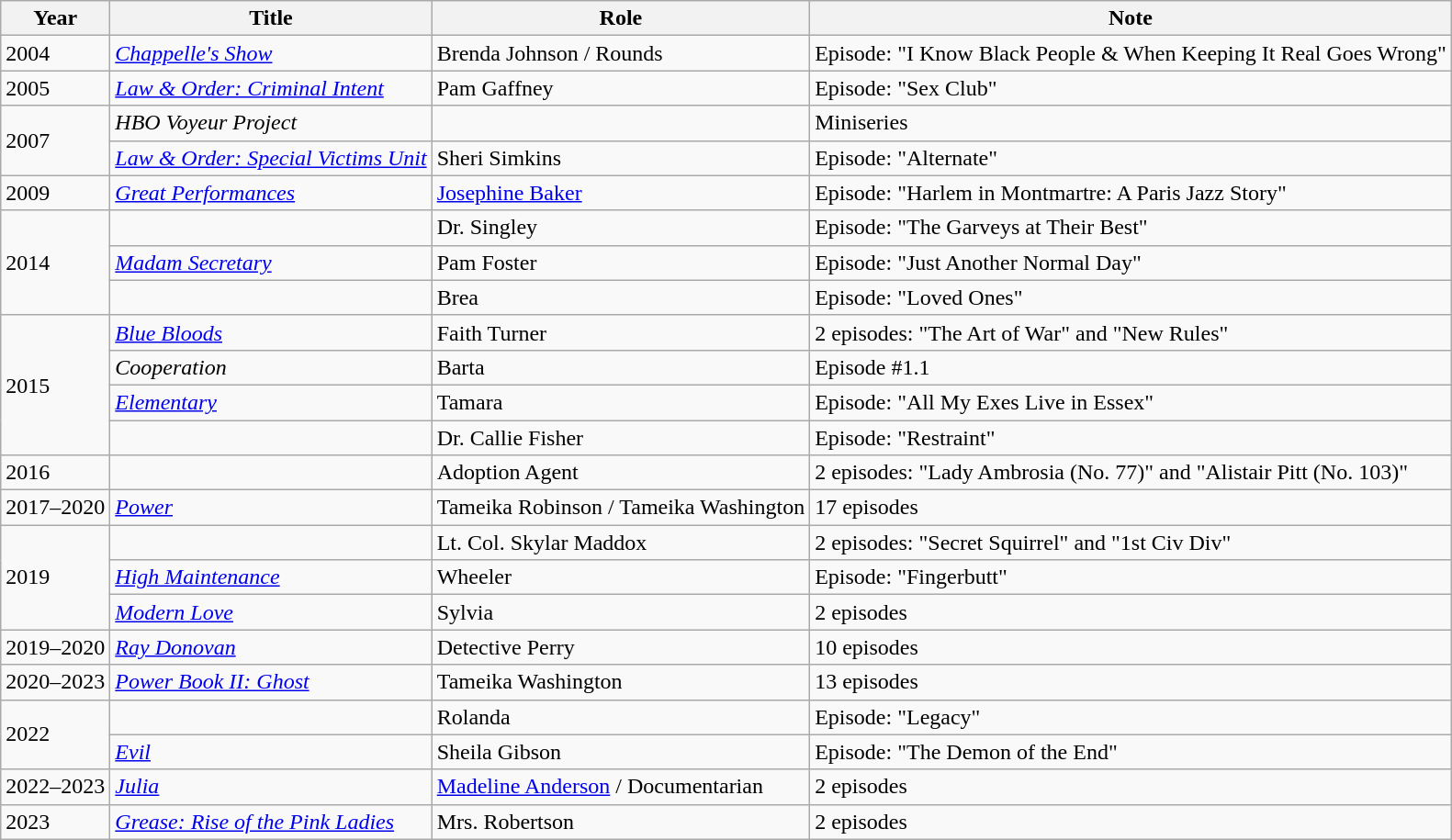<table class="wikitable sortable mw-collapsible">
<tr>
<th>Year</th>
<th>Title</th>
<th>Role</th>
<th>Note</th>
</tr>
<tr>
<td>2004</td>
<td><em><a href='#'>Chappelle's Show</a></em></td>
<td>Brenda Johnson / Rounds</td>
<td>Episode: "I Know Black People & When Keeping It Real Goes Wrong"</td>
</tr>
<tr>
<td>2005</td>
<td><em><a href='#'>Law & Order: Criminal Intent</a></em></td>
<td>Pam Gaffney</td>
<td>Episode: "Sex Club"</td>
</tr>
<tr>
<td rowspan="2">2007</td>
<td><em>HBO Voyeur Project</em></td>
<td></td>
<td>Miniseries</td>
</tr>
<tr>
<td><em><a href='#'>Law & Order: Special Victims Unit</a></em></td>
<td>Sheri Simkins</td>
<td>Episode: "Alternate"</td>
</tr>
<tr>
<td>2009</td>
<td><em><a href='#'>Great Performances</a></em></td>
<td><a href='#'>Josephine Baker</a></td>
<td>Episode: "Harlem in Montmartre: A Paris Jazz Story"</td>
</tr>
<tr>
<td rowspan=3>2014</td>
<td><em></em></td>
<td>Dr. Singley</td>
<td>Episode: "The Garveys at Their Best"</td>
</tr>
<tr>
<td><em><a href='#'>Madam Secretary</a></em></td>
<td>Pam Foster</td>
<td>Episode: "Just Another Normal Day"</td>
</tr>
<tr>
<td><em></em></td>
<td>Brea</td>
<td>Episode: "Loved Ones"</td>
</tr>
<tr>
<td rowspan="4">2015</td>
<td><em><a href='#'>Blue Bloods</a></em></td>
<td>Faith Turner</td>
<td>2 episodes: "The Art of War" and "New Rules"</td>
</tr>
<tr>
<td><em>Cooperation</em></td>
<td>Barta</td>
<td>Episode #1.1</td>
</tr>
<tr>
<td><em><a href='#'>Elementary</a></em></td>
<td>Tamara</td>
<td>Episode: "All My Exes Live in Essex"</td>
</tr>
<tr>
<td><em></em></td>
<td>Dr. Callie Fisher</td>
<td>Episode: "Restraint"</td>
</tr>
<tr>
<td>2016</td>
<td><em></em></td>
<td>Adoption Agent</td>
<td>2 episodes: "Lady Ambrosia (No. 77)" and "Alistair Pitt (No. 103)"</td>
</tr>
<tr>
<td>2017–2020</td>
<td><em><a href='#'>Power</a></em></td>
<td>Tameika Robinson / Tameika Washington</td>
<td>17 episodes</td>
</tr>
<tr>
<td rowspan="3">2019</td>
<td><em></em></td>
<td>Lt. Col. Skylar Maddox</td>
<td>2 episodes: "Secret Squirrel" and "1st Civ Div"</td>
</tr>
<tr>
<td><em><a href='#'>High Maintenance</a></em></td>
<td>Wheeler</td>
<td>Episode: "Fingerbutt"</td>
</tr>
<tr>
<td><em><a href='#'>Modern Love</a></em></td>
<td>Sylvia</td>
<td>2 episodes</td>
</tr>
<tr>
<td>2019–2020</td>
<td><em><a href='#'>Ray Donovan</a></em></td>
<td>Detective Perry</td>
<td>10 episodes</td>
</tr>
<tr>
<td>2020–2023</td>
<td><em><a href='#'>Power Book II: Ghost</a></em></td>
<td>Tameika Washington</td>
<td>13 episodes</td>
</tr>
<tr>
<td rowspan="2">2022</td>
<td><em></em></td>
<td>Rolanda</td>
<td>Episode: "Legacy"</td>
</tr>
<tr>
<td><em><a href='#'>Evil</a></em></td>
<td>Sheila Gibson</td>
<td>Episode: "The Demon of the End"</td>
</tr>
<tr>
<td>2022–2023</td>
<td><em><a href='#'>Julia</a></em></td>
<td><a href='#'>Madeline Anderson</a> / Documentarian</td>
<td>2 episodes</td>
</tr>
<tr>
<td>2023</td>
<td><em><a href='#'>Grease: Rise of the Pink Ladies</a></em></td>
<td>Mrs. Robertson</td>
<td>2 episodes</td>
</tr>
</table>
